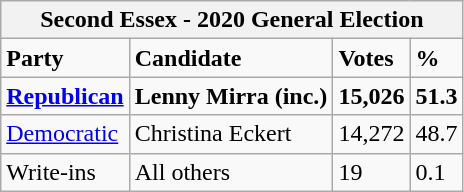<table class="wikitable">
<tr>
<th colspan="4">Second Essex - 2020 General Election</th>
</tr>
<tr>
<td><strong>Party</strong></td>
<td><strong>Candidate</strong></td>
<td><strong>Votes</strong></td>
<td><strong>%</strong></td>
</tr>
<tr>
<td><strong><a href='#'>Republican</a></strong></td>
<td><strong>Lenny Mirra (inc.)</strong></td>
<td><strong>15,026</strong></td>
<td><strong>51.3</strong></td>
</tr>
<tr>
<td><a href='#'>Democratic</a></td>
<td>Christina Eckert</td>
<td>14,272</td>
<td>48.7</td>
</tr>
<tr>
<td>Write-ins</td>
<td>All others</td>
<td>19</td>
<td>0.1</td>
</tr>
</table>
